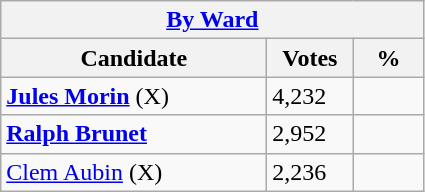<table class="wikitable">
<tr>
<th colspan="3"><a href='#'>By Ward</a></th>
</tr>
<tr>
<th style="width: 170px">Candidate</th>
<th style="width: 50px">Votes</th>
<th style="width: 40px">%</th>
</tr>
<tr>
<td><strong><a href='#'>Jules Morin</a></strong>  (X)</td>
<td>4,232</td>
<td></td>
</tr>
<tr>
<td><strong><a href='#'>Ralph Brunet</a></strong></td>
<td>2,952</td>
<td></td>
</tr>
<tr>
<td><a href='#'>Clem Aubin</a> (X)</td>
<td>2,236</td>
<td></td>
</tr>
</table>
